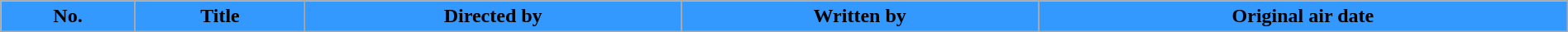<table class="wikitable plainrowheaders" style="width:100%; background:#fff;">
<tr>
<th style="background:#39f;">No.</th>
<th style="background:#39f;">Title</th>
<th style="background:#39f;">Directed by</th>
<th style="background:#39f;">Written by</th>
<th style="background:#39f;">Original air date<br>


</th>
</tr>
</table>
